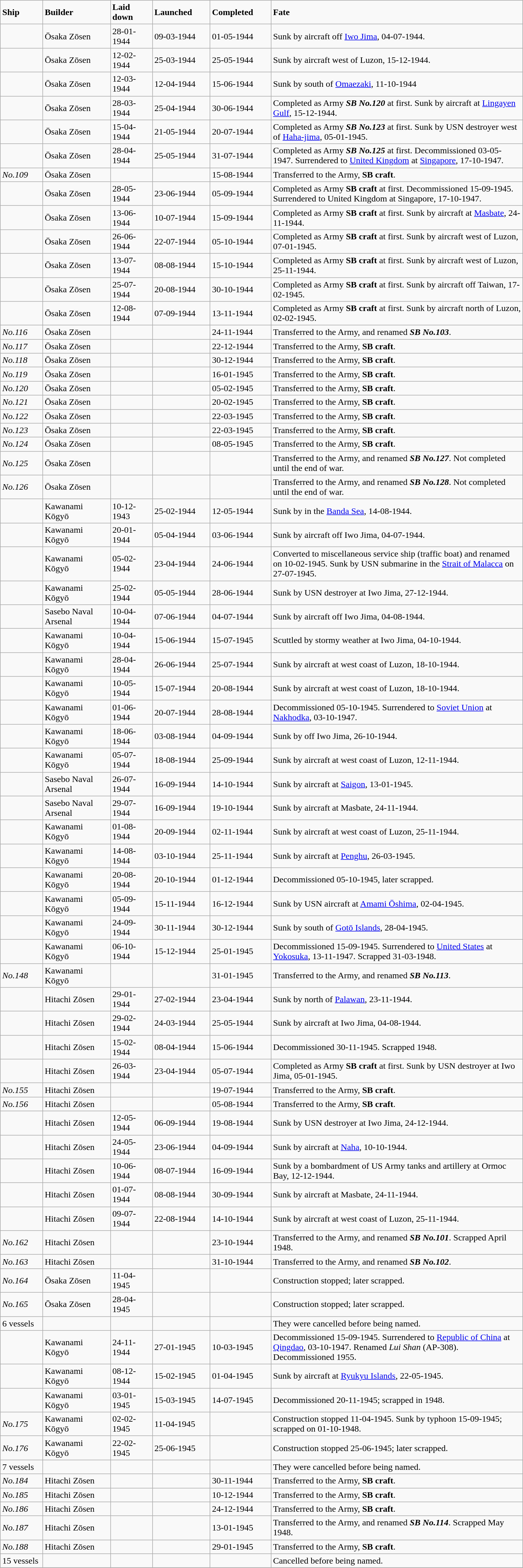<table class="wikitable" width="75%">
<tr>
<td width="4%"><strong>Ship</strong></td>
<td width="8%"><strong>Builder</strong></td>
<td width="5%" bgcolor=><strong>Laid down</strong></td>
<td width="5%" bgcolor=><strong>Launched</strong></td>
<td width="5%" bgcolor=><strong>Completed</strong></td>
<td width="30%" bgcolor=><strong>Fate</strong></td>
</tr>
<tr>
<td></td>
<td>Ōsaka Zōsen</td>
<td>28-01-1944</td>
<td>09-03-1944</td>
<td>01-05-1944</td>
<td>Sunk by aircraft off <a href='#'>Iwo Jima</a>, 04-07-1944.</td>
</tr>
<tr>
<td></td>
<td>Ōsaka Zōsen</td>
<td>12-02-1944</td>
<td>25-03-1944</td>
<td>25-05-1944</td>
<td>Sunk by aircraft west of Luzon, 15-12-1944.</td>
</tr>
<tr>
<td></td>
<td>Ōsaka Zōsen</td>
<td>12-03-1944</td>
<td>12-04-1944</td>
<td>15-06-1944</td>
<td>Sunk by  south of <a href='#'>Omaezaki</a>, 11-10-1944</td>
</tr>
<tr>
<td></td>
<td>Ōsaka Zōsen</td>
<td>28-03-1944</td>
<td>25-04-1944</td>
<td>30-06-1944</td>
<td>Completed as Army <strong><em>SB No.120</em></strong> at first. Sunk by aircraft at <a href='#'>Lingayen Gulf</a>, 15-12-1944.</td>
</tr>
<tr>
<td></td>
<td>Ōsaka Zōsen</td>
<td>15-04-1944</td>
<td>21-05-1944</td>
<td>20-07-1944</td>
<td>Completed as Army <strong><em>SB No.123</em></strong> at first. Sunk by USN destroyer west of <a href='#'>Haha-jima</a>, 05-01-1945.</td>
</tr>
<tr>
<td></td>
<td>Ōsaka Zōsen</td>
<td>28-04-1944</td>
<td>25-05-1944</td>
<td>31-07-1944</td>
<td>Completed as Army <strong><em>SB No.125</em></strong> at first. Decommissioned 03-05-1947. Surrendered to <a href='#'>United Kingdom</a> at <a href='#'>Singapore</a>, 17-10-1947.</td>
</tr>
<tr>
<td><em>No.109</em></td>
<td>Ōsaka Zōsen</td>
<td></td>
<td></td>
<td>15-08-1944</td>
<td>Transferred to the Army, <strong>SB craft</strong>.</td>
</tr>
<tr>
<td></td>
<td>Ōsaka Zōsen</td>
<td>28-05-1944</td>
<td>23-06-1944</td>
<td>05-09-1944</td>
<td>Completed as Army <strong>SB craft</strong> at first. Decommissioned 15-09-1945. Surrendered to United Kingdom at Singapore, 17-10-1947.</td>
</tr>
<tr>
<td></td>
<td>Ōsaka Zōsen</td>
<td>13-06-1944</td>
<td>10-07-1944</td>
<td>15-09-1944</td>
<td>Completed as Army <strong>SB craft</strong> at first. Sunk by aircraft at <a href='#'>Masbate</a>, 24-11-1944.</td>
</tr>
<tr>
<td></td>
<td>Ōsaka Zōsen</td>
<td>26-06-1944</td>
<td>22-07-1944</td>
<td>05-10-1944</td>
<td>Completed as Army <strong>SB craft</strong> at first. Sunk by aircraft west of Luzon, 07-01-1945.</td>
</tr>
<tr>
<td></td>
<td>Ōsaka Zōsen</td>
<td>13-07-1944</td>
<td>08-08-1944</td>
<td>15-10-1944</td>
<td>Completed as Army <strong>SB craft</strong> at first. Sunk by aircraft west of Luzon, 25-11-1944.</td>
</tr>
<tr>
<td></td>
<td>Ōsaka Zōsen</td>
<td>25-07-1944</td>
<td>20-08-1944</td>
<td>30-10-1944</td>
<td>Completed as Army <strong>SB craft</strong> at first. Sunk by aircraft off Taiwan, 17-02-1945.</td>
</tr>
<tr>
<td></td>
<td>Ōsaka Zōsen</td>
<td>12-08-1944</td>
<td>07-09-1944</td>
<td>13-11-1944</td>
<td>Completed as Army <strong>SB craft</strong> at first. Sunk by aircraft north of Luzon, 02-02-1945.</td>
</tr>
<tr>
<td><em>No.116</em></td>
<td>Ōsaka Zōsen</td>
<td></td>
<td></td>
<td>24-11-1944</td>
<td>Transferred to the Army, and renamed <strong><em>SB No.103</em></strong>.</td>
</tr>
<tr>
<td><em>No.117</em></td>
<td>Ōsaka Zōsen</td>
<td></td>
<td></td>
<td>22-12-1944</td>
<td>Transferred to the Army, <strong>SB craft</strong>.</td>
</tr>
<tr>
<td><em>No.118</em></td>
<td>Ōsaka Zōsen</td>
<td></td>
<td></td>
<td>30-12-1944</td>
<td>Transferred to the Army, <strong>SB craft</strong>.</td>
</tr>
<tr>
<td><em>No.119</em></td>
<td>Ōsaka Zōsen</td>
<td></td>
<td></td>
<td>16-01-1945</td>
<td>Transferred to the Army, <strong>SB craft</strong>.</td>
</tr>
<tr>
<td><em>No.120</em></td>
<td>Ōsaka Zōsen</td>
<td></td>
<td></td>
<td>05-02-1945</td>
<td>Transferred to the Army, <strong>SB craft</strong>.</td>
</tr>
<tr>
<td><em>No.121</em></td>
<td>Ōsaka Zōsen</td>
<td></td>
<td></td>
<td>20-02-1945</td>
<td>Transferred to the Army, <strong>SB craft</strong>.</td>
</tr>
<tr>
<td><em>No.122</em></td>
<td>Ōsaka Zōsen</td>
<td></td>
<td></td>
<td>22-03-1945</td>
<td>Transferred to the Army, <strong>SB craft</strong>.</td>
</tr>
<tr>
<td><em>No.123</em></td>
<td>Ōsaka Zōsen</td>
<td></td>
<td></td>
<td>22-03-1945</td>
<td>Transferred to the Army, <strong>SB craft</strong>.</td>
</tr>
<tr>
<td><em>No.124</em></td>
<td>Ōsaka Zōsen</td>
<td></td>
<td></td>
<td>08-05-1945</td>
<td>Transferred to the Army, <strong>SB craft</strong>.</td>
</tr>
<tr>
<td><em>No.125</em></td>
<td>Ōsaka Zōsen</td>
<td></td>
<td></td>
<td></td>
<td>Transferred to the Army, and renamed <strong><em>SB No.127</em></strong>. Not completed until the end of war.</td>
</tr>
<tr>
<td><em>No.126</em></td>
<td>Ōsaka Zōsen</td>
<td></td>
<td></td>
<td></td>
<td>Transferred to the Army, and renamed <strong><em>SB No.128</em></strong>. Not completed until the end of war.</td>
</tr>
<tr>
<td></td>
<td>Kawanami Kōgyō</td>
<td>10-12-1943</td>
<td>25-02-1944</td>
<td>12-05-1944</td>
<td>Sunk by  in the <a href='#'>Banda Sea</a>, 14-08-1944.</td>
</tr>
<tr>
<td></td>
<td>Kawanami Kōgyō</td>
<td>20-01-1944</td>
<td>05-04-1944</td>
<td>03-06-1944</td>
<td>Sunk by aircraft off Iwo Jima, 04-07-1944.</td>
</tr>
<tr>
<td></td>
<td>Kawanami Kōgyō</td>
<td>05-02-1944</td>
<td>23-04-1944</td>
<td>24-06-1944</td>
<td>Converted to miscellaneous service ship (traffic boat) and renamed  on 10-02-1945. Sunk by USN submarine in the <a href='#'>Strait of Malacca</a> on 27-07-1945.</td>
</tr>
<tr>
<td></td>
<td>Kawanami Kōgyō</td>
<td>25-02-1944</td>
<td>05-05-1944</td>
<td>28-06-1944</td>
<td>Sunk by USN destroyer at Iwo Jima, 27-12-1944.</td>
</tr>
<tr>
<td></td>
<td>Sasebo Naval Arsenal</td>
<td>10-04-1944</td>
<td>07-06-1944</td>
<td>04-07-1944</td>
<td>Sunk by aircraft off Iwo Jima, 04-08-1944.</td>
</tr>
<tr>
<td></td>
<td>Kawanami Kōgyō</td>
<td>10-04-1944</td>
<td>15-06-1944</td>
<td>15-07-1945</td>
<td>Scuttled by stormy weather at Iwo Jima, 04-10-1944.</td>
</tr>
<tr>
<td></td>
<td>Kawanami Kōgyō</td>
<td>28-04-1944</td>
<td>26-06-1944</td>
<td>25-07-1944</td>
<td>Sunk by aircraft at west coast of Luzon, 18-10-1944.</td>
</tr>
<tr>
<td></td>
<td>Kawanami Kōgyō</td>
<td>10-05-1944</td>
<td>15-07-1944</td>
<td>20-08-1944</td>
<td>Sunk by aircraft at west coast of Luzon, 18-10-1944.</td>
</tr>
<tr>
<td></td>
<td>Kawanami Kōgyō</td>
<td>01-06-1944</td>
<td>20-07-1944</td>
<td>28-08-1944</td>
<td>Decommissioned 05-10-1945. Surrendered to <a href='#'>Soviet Union</a> at <a href='#'>Nakhodka</a>, 03-10-1947.</td>
</tr>
<tr>
<td></td>
<td>Kawanami Kōgyō</td>
<td>18-06-1944</td>
<td>03-08-1944</td>
<td>04-09-1944</td>
<td>Sunk by  off Iwo Jima, 26-10-1944.</td>
</tr>
<tr>
<td></td>
<td>Kawanami Kōgyō</td>
<td>05-07-1944</td>
<td>18-08-1944</td>
<td>25-09-1944</td>
<td>Sunk by aircraft at west coast of Luzon, 12-11-1944.</td>
</tr>
<tr>
<td></td>
<td>Sasebo Naval Arsenal</td>
<td>26-07-1944</td>
<td>16-09-1944</td>
<td>14-10-1944</td>
<td>Sunk by aircraft at <a href='#'>Saigon</a>, 13-01-1945.</td>
</tr>
<tr>
<td></td>
<td>Sasebo Naval Arsenal</td>
<td>29-07-1944</td>
<td>16-09-1944</td>
<td>19-10-1944</td>
<td>Sunk by aircraft at Masbate, 24-11-1944.</td>
</tr>
<tr>
<td></td>
<td>Kawanami Kōgyō</td>
<td>01-08-1944</td>
<td>20-09-1944</td>
<td>02-11-1944</td>
<td>Sunk by aircraft at west coast of Luzon, 25-11-1944.</td>
</tr>
<tr>
<td></td>
<td>Kawanami Kōgyō</td>
<td>14-08-1944</td>
<td>03-10-1944</td>
<td>25-11-1944</td>
<td>Sunk by aircraft at <a href='#'>Penghu</a>, 26-03-1945.</td>
</tr>
<tr>
<td></td>
<td>Kawanami Kōgyō</td>
<td>20-08-1944</td>
<td>20-10-1944</td>
<td>01-12-1944</td>
<td>Decommissioned 05-10-1945, later scrapped.</td>
</tr>
<tr>
<td></td>
<td>Kawanami Kōgyō</td>
<td>05-09-1944</td>
<td>15-11-1944</td>
<td>16-12-1944</td>
<td>Sunk by USN aircraft at <a href='#'>Amami Ōshima</a>, 02-04-1945.</td>
</tr>
<tr>
<td></td>
<td>Kawanami Kōgyō</td>
<td>24-09-1944</td>
<td>30-11-1944</td>
<td>30-12-1944</td>
<td>Sunk by  south of <a href='#'>Gotō Islands</a>, 28-04-1945.</td>
</tr>
<tr>
<td></td>
<td>Kawanami Kōgyō</td>
<td>06-10-1944</td>
<td>15-12-1944</td>
<td>25-01-1945</td>
<td>Decommissioned 15-09-1945. Surrendered to <a href='#'>United States</a> at <a href='#'>Yokosuka</a>, 13-11-1947. Scrapped 31-03-1948.</td>
</tr>
<tr>
<td><em>No.148</em></td>
<td>Kawanami Kōgyō</td>
<td></td>
<td></td>
<td>31-01-1945</td>
<td>Transferred to the Army, and renamed <strong><em>SB No.113</em></strong>.</td>
</tr>
<tr>
<td></td>
<td>Hitachi Zōsen</td>
<td>29-01-1944</td>
<td>27-02-1944</td>
<td>23-04-1944</td>
<td>Sunk by  north of <a href='#'>Palawan</a>, 23-11-1944.</td>
</tr>
<tr>
<td></td>
<td>Hitachi Zōsen</td>
<td>29-02-1944</td>
<td>24-03-1944</td>
<td>25-05-1944</td>
<td>Sunk by aircraft at Iwo Jima, 04-08-1944.</td>
</tr>
<tr>
<td></td>
<td>Hitachi Zōsen</td>
<td>15-02-1944</td>
<td>08-04-1944</td>
<td>15-06-1944</td>
<td>Decommissioned 30-11-1945. Scrapped 1948.</td>
</tr>
<tr>
<td></td>
<td>Hitachi Zōsen</td>
<td>26-03-1944</td>
<td>23-04-1944</td>
<td>05-07-1944</td>
<td>Completed as Army <strong>SB craft</strong> at first. Sunk by USN destroyer at Iwo Jima, 05-01-1945.</td>
</tr>
<tr>
<td><em>No.155</em></td>
<td>Hitachi Zōsen</td>
<td></td>
<td></td>
<td>19-07-1944</td>
<td>Transferred to the Army, <strong>SB craft</strong>.</td>
</tr>
<tr>
<td><em>No.156</em></td>
<td>Hitachi Zōsen</td>
<td></td>
<td></td>
<td>05-08-1944</td>
<td>Transferred to the Army, <strong>SB craft</strong>.</td>
</tr>
<tr>
<td></td>
<td>Hitachi Zōsen</td>
<td>12-05-1944</td>
<td>06-09-1944</td>
<td>19-08-1944</td>
<td>Sunk by USN destroyer at Iwo Jima, 24-12-1944.</td>
</tr>
<tr>
<td></td>
<td>Hitachi Zōsen</td>
<td>24-05-1944</td>
<td>23-06-1944</td>
<td>04-09-1944</td>
<td>Sunk by aircraft at <a href='#'>Naha</a>, 10-10-1944.</td>
</tr>
<tr>
<td></td>
<td>Hitachi Zōsen</td>
<td>10-06-1944</td>
<td>08-07-1944</td>
<td>16-09-1944</td>
<td>Sunk by a bombardment of US Army tanks and artillery at Ormoc Bay, 12-12-1944.</td>
</tr>
<tr>
<td></td>
<td>Hitachi Zōsen</td>
<td>01-07-1944</td>
<td>08-08-1944</td>
<td>30-09-1944</td>
<td>Sunk by aircraft at Masbate, 24-11-1944.</td>
</tr>
<tr>
<td></td>
<td>Hitachi Zōsen</td>
<td>09-07-1944</td>
<td>22-08-1944</td>
<td>14-10-1944</td>
<td>Sunk by aircraft at west coast of Luzon, 25-11-1944.</td>
</tr>
<tr>
<td><em>No.162</em></td>
<td>Hitachi Zōsen</td>
<td></td>
<td></td>
<td>23-10-1944</td>
<td>Transferred to the Army, and renamed <strong><em>SB No.101</em></strong>. Scrapped April 1948.</td>
</tr>
<tr>
<td><em>No.163</em></td>
<td>Hitachi Zōsen</td>
<td></td>
<td></td>
<td>31-10-1944</td>
<td>Transferred to the Army, and renamed <strong><em>SB No.102</em></strong>.</td>
</tr>
<tr>
<td><em>No.164</em></td>
<td>Ōsaka Zōsen</td>
<td>11-04-1945</td>
<td></td>
<td></td>
<td>Construction stopped; later scrapped.</td>
</tr>
<tr>
<td><em>No.165</em></td>
<td>Ōsaka Zōsen</td>
<td>28-04-1945</td>
<td></td>
<td></td>
<td>Construction stopped; later scrapped.</td>
</tr>
<tr>
<td>6 vessels</td>
<td></td>
<td></td>
<td></td>
<td></td>
<td>They were cancelled before being named.</td>
</tr>
<tr>
<td></td>
<td>Kawanami Kōgyō</td>
<td>24-11-1944</td>
<td>27-01-1945</td>
<td>10-03-1945</td>
<td>Decommissioned 15-09-1945. Surrendered to <a href='#'>Republic of China</a> at <a href='#'>Qingdao</a>, 03-10-1947. Renamed <em>Lui Shan</em> (AP-308). Decommissioned 1955.</td>
</tr>
<tr>
<td></td>
<td>Kawanami Kōgyō</td>
<td>08-12-1944</td>
<td>15-02-1945</td>
<td>01-04-1945</td>
<td>Sunk by aircraft at <a href='#'>Ryukyu Islands</a>, 22-05-1945.</td>
</tr>
<tr>
<td></td>
<td>Kawanami Kōgyō</td>
<td>03-01-1945</td>
<td>15-03-1945</td>
<td>14-07-1945</td>
<td>Decommissioned 20-11-1945; scrapped in 1948.</td>
</tr>
<tr>
<td><em>No.175</em></td>
<td>Kawanami Kōgyō</td>
<td>02-02-1945</td>
<td>11-04-1945</td>
<td></td>
<td>Construction stopped 11-04-1945. Sunk by typhoon 15-09-1945; scrapped on 01-10-1948.</td>
</tr>
<tr>
<td><em>No.176</em></td>
<td>Kawanami Kōgyō</td>
<td>22-02-1945</td>
<td>25-06-1945</td>
<td></td>
<td>Construction stopped 25-06-1945; later scrapped.</td>
</tr>
<tr>
<td>7 vessels</td>
<td></td>
<td></td>
<td></td>
<td></td>
<td>They were cancelled before being named.</td>
</tr>
<tr>
<td><em>No.184</em></td>
<td>Hitachi Zōsen</td>
<td></td>
<td></td>
<td>30-11-1944</td>
<td>Transferred to the Army, <strong>SB craft</strong>.</td>
</tr>
<tr>
<td><em>No.185</em></td>
<td>Hitachi Zōsen</td>
<td></td>
<td></td>
<td>10-12-1944</td>
<td>Transferred to the Army, <strong>SB craft</strong>.</td>
</tr>
<tr>
<td><em>No.186</em></td>
<td>Hitachi Zōsen</td>
<td></td>
<td></td>
<td>24-12-1944</td>
<td>Transferred to the Army, <strong>SB craft</strong>.</td>
</tr>
<tr>
<td><em>No.187</em></td>
<td>Hitachi Zōsen</td>
<td></td>
<td></td>
<td>13-01-1945</td>
<td>Transferred to the Army, and renamed <strong><em>SB No.114</em></strong>. Scrapped May 1948.</td>
</tr>
<tr>
<td><em>No.188</em></td>
<td>Hitachi Zōsen</td>
<td></td>
<td></td>
<td>29-01-1945</td>
<td>Transferred to the Army, <strong>SB craft</strong>.</td>
</tr>
<tr>
<td>15 vessels</td>
<td></td>
<td></td>
<td></td>
<td></td>
<td>Cancelled before being named.</td>
</tr>
<tr>
</tr>
</table>
